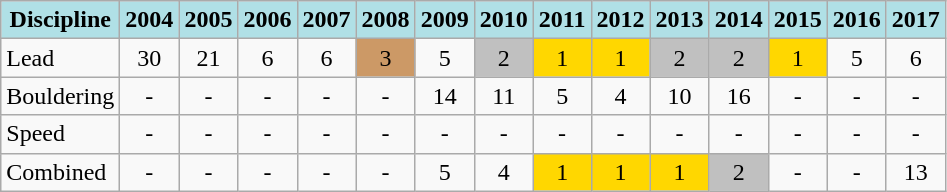<table class="wikitable" style="text-align: center;">
<tr>
<th style="background: #b0e0e6;">Discipline</th>
<th style="background: #b0e0e6;">2004</th>
<th style="background: #b0e0e6;">2005</th>
<th style="background: #b0e0e6;">2006</th>
<th style="background: #b0e0e6;">2007</th>
<th style="background: #b0e0e6;">2008</th>
<th style="background: #b0e0e6;">2009</th>
<th style="background: #b0e0e6;">2010</th>
<th style="background: #b0e0e6;">2011</th>
<th style="background: #b0e0e6;">2012</th>
<th style="background: #b0e0e6;">2013</th>
<th style="background: #b0e0e6;">2014</th>
<th style="background: #b0e0e6;">2015</th>
<th style="background: #b0e0e6;">2016</th>
<th style="background: #b0e0e6;">2017</th>
</tr>
<tr>
<td align="left">Lead</td>
<td>30</td>
<td>21</td>
<td>6</td>
<td>6</td>
<td style="background: #cc9966;">3</td>
<td>5</td>
<td style="background: silver;">2</td>
<td style="background: gold;">1</td>
<td style="background: gold;">1</td>
<td style="background: silver;">2</td>
<td style="background: silver;">2</td>
<td style="background: gold;">1</td>
<td>5</td>
<td>6</td>
</tr>
<tr>
<td align="left">Bouldering</td>
<td>-</td>
<td>-</td>
<td>-</td>
<td>-</td>
<td>-</td>
<td>14</td>
<td>11</td>
<td>5</td>
<td>4</td>
<td>10</td>
<td>16</td>
<td>-</td>
<td>-</td>
<td>-</td>
</tr>
<tr>
<td align="left">Speed</td>
<td>-</td>
<td>-</td>
<td>-</td>
<td>-</td>
<td>-</td>
<td>-</td>
<td>-</td>
<td>-</td>
<td>-</td>
<td>-</td>
<td>-</td>
<td>-</td>
<td>-</td>
<td>-</td>
</tr>
<tr>
<td align="left">Combined</td>
<td>-</td>
<td>-</td>
<td>-</td>
<td>-</td>
<td>-</td>
<td>5</td>
<td>4</td>
<td style="background: gold;">1</td>
<td style="background: gold;">1</td>
<td style="background: gold;">1</td>
<td style="background: silver;">2</td>
<td>-</td>
<td>-</td>
<td>13</td>
</tr>
</table>
